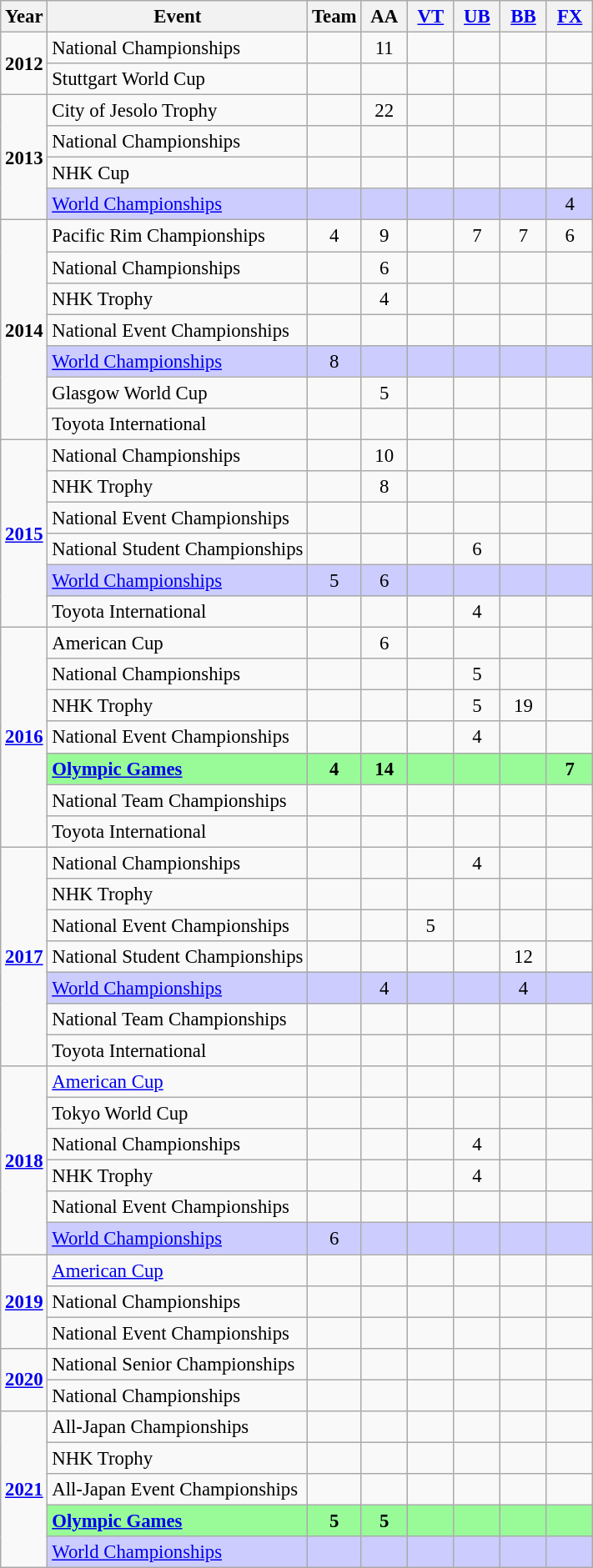<table class="wikitable" style="text-align:center; font-size:95%;">
<tr>
<th align=center>Year</th>
<th align=center>Event</th>
<th style="width:30px;">Team</th>
<th style="width:30px;">AA</th>
<th style="width:30px;"><a href='#'>VT</a></th>
<th style="width:30px;"><a href='#'>UB</a></th>
<th style="width:30px;"><a href='#'>BB</a></th>
<th style="width:30px;"><a href='#'>FX</a></th>
</tr>
<tr>
<td rowspan="2"><strong>2012</strong></td>
<td align=left>National Championships</td>
<td></td>
<td>11</td>
<td></td>
<td></td>
<td></td>
<td></td>
</tr>
<tr>
<td align=left>Stuttgart World Cup</td>
<td></td>
<td></td>
<td></td>
<td></td>
<td></td>
<td></td>
</tr>
<tr>
<td rowspan="4"><strong>2013</strong></td>
<td align=left>City of Jesolo Trophy</td>
<td></td>
<td>22</td>
<td></td>
<td></td>
<td></td>
<td></td>
</tr>
<tr>
<td align=left>National Championships</td>
<td></td>
<td></td>
<td></td>
<td></td>
<td></td>
<td></td>
</tr>
<tr>
<td align=left>NHK Cup</td>
<td></td>
<td></td>
<td></td>
<td></td>
<td></td>
<td></td>
</tr>
<tr style="background:#ccf;">
<td align=left><a href='#'>World Championships</a></td>
<td></td>
<td></td>
<td></td>
<td></td>
<td></td>
<td>4</td>
</tr>
<tr>
<td rowspan="7"><strong>2014</strong></td>
<td align=left>Pacific Rim Championships</td>
<td>4</td>
<td>9</td>
<td></td>
<td>7</td>
<td>7</td>
<td>6</td>
</tr>
<tr>
<td align=left>National Championships</td>
<td></td>
<td>6</td>
<td></td>
<td></td>
<td></td>
<td></td>
</tr>
<tr>
<td align=left>NHK Trophy</td>
<td></td>
<td>4</td>
<td></td>
<td></td>
<td></td>
<td></td>
</tr>
<tr>
<td align=left>National Event Championships</td>
<td></td>
<td></td>
<td></td>
<td></td>
<td></td>
<td></td>
</tr>
<tr style="background:#ccf;">
<td align=left><a href='#'>World Championships</a></td>
<td>8</td>
<td></td>
<td></td>
<td></td>
<td></td>
<td></td>
</tr>
<tr>
<td align=left>Glasgow World Cup</td>
<td></td>
<td>5</td>
<td></td>
<td></td>
<td></td>
<td></td>
</tr>
<tr>
<td align=left>Toyota International</td>
<td></td>
<td></td>
<td></td>
<td></td>
<td></td>
<td></td>
</tr>
<tr>
<td rowspan="6"><strong><a href='#'>2015</a></strong></td>
<td align=left>National Championships</td>
<td></td>
<td>10</td>
<td></td>
<td></td>
<td></td>
<td></td>
</tr>
<tr>
<td align=left>NHK Trophy</td>
<td></td>
<td>8</td>
<td></td>
<td></td>
<td></td>
<td></td>
</tr>
<tr>
<td align=left>National Event Championships</td>
<td></td>
<td></td>
<td></td>
<td></td>
<td></td>
<td></td>
</tr>
<tr>
<td align=left>National Student Championships</td>
<td></td>
<td></td>
<td></td>
<td>6</td>
<td></td>
<td></td>
</tr>
<tr style="background:#ccf;">
<td align=left><a href='#'>World Championships</a></td>
<td>5</td>
<td>6</td>
<td></td>
<td></td>
<td></td>
<td></td>
</tr>
<tr>
<td align=left>Toyota International</td>
<td></td>
<td></td>
<td></td>
<td>4</td>
<td></td>
<td></td>
</tr>
<tr>
<td rowspan="7"><strong><a href='#'>2016</a></strong></td>
<td align=left>American Cup</td>
<td></td>
<td>6</td>
<td></td>
<td></td>
<td></td>
<td></td>
</tr>
<tr>
<td align=left>National Championships</td>
<td></td>
<td></td>
<td></td>
<td>5</td>
<td></td>
<td></td>
</tr>
<tr>
<td align=left>NHK Trophy</td>
<td></td>
<td></td>
<td></td>
<td>5</td>
<td>19</td>
<td></td>
</tr>
<tr>
<td align=left>National Event Championships</td>
<td></td>
<td></td>
<td></td>
<td>4</td>
<td></td>
<td></td>
</tr>
<tr style="background:#98fb98;">
<td align=left><strong><a href='#'>Olympic Games</a></strong></td>
<td><strong>4</strong></td>
<td><strong>14</strong></td>
<td></td>
<td></td>
<td></td>
<td><strong>7</strong></td>
</tr>
<tr>
<td align=left>National Team Championships</td>
<td></td>
<td></td>
<td></td>
<td></td>
<td></td>
<td></td>
</tr>
<tr>
<td align=left>Toyota International</td>
<td></td>
<td></td>
<td></td>
<td></td>
<td></td>
<td></td>
</tr>
<tr>
<td rowspan="7"><strong><a href='#'>2017</a></strong></td>
<td align=left>National Championships</td>
<td></td>
<td></td>
<td></td>
<td>4</td>
<td></td>
<td></td>
</tr>
<tr>
<td align=left>NHK Trophy</td>
<td></td>
<td></td>
<td></td>
<td></td>
<td></td>
<td></td>
</tr>
<tr>
<td align=left>National Event Championships</td>
<td></td>
<td></td>
<td>5</td>
<td></td>
<td></td>
<td></td>
</tr>
<tr>
<td align=left>National Student Championships</td>
<td></td>
<td></td>
<td></td>
<td></td>
<td>12</td>
<td></td>
</tr>
<tr style="background:#ccf;">
<td align=left><a href='#'>World Championships</a></td>
<td></td>
<td>4</td>
<td></td>
<td></td>
<td>4</td>
<td></td>
</tr>
<tr>
<td align=left>National Team Championships</td>
<td></td>
<td></td>
<td></td>
<td></td>
<td></td>
<td></td>
</tr>
<tr>
<td align=left>Toyota International</td>
<td></td>
<td></td>
<td></td>
<td></td>
<td></td>
<td></td>
</tr>
<tr>
<td rowspan="6"><strong><a href='#'>2018</a></strong></td>
<td align=left><a href='#'>American Cup</a></td>
<td></td>
<td></td>
<td></td>
<td></td>
<td></td>
<td></td>
</tr>
<tr>
<td align=left>Tokyo World Cup</td>
<td></td>
<td></td>
<td></td>
<td></td>
<td></td>
<td></td>
</tr>
<tr>
<td align=left>National Championships</td>
<td></td>
<td></td>
<td></td>
<td>4</td>
<td></td>
<td></td>
</tr>
<tr>
<td align=left>NHK Trophy</td>
<td></td>
<td></td>
<td></td>
<td>4</td>
<td></td>
<td></td>
</tr>
<tr>
<td align=left>National Event Championships</td>
<td></td>
<td></td>
<td></td>
<td></td>
<td></td>
<td></td>
</tr>
<tr bgcolor=#CCCCFF>
<td align=left><a href='#'>World Championships</a></td>
<td>6</td>
<td></td>
<td></td>
<td></td>
<td></td>
<td></td>
</tr>
<tr>
<td rowspan="3"><strong><a href='#'>2019</a></strong></td>
<td align=left><a href='#'>American Cup</a></td>
<td></td>
<td></td>
<td></td>
<td></td>
<td></td>
<td></td>
</tr>
<tr>
<td align=left>National Championships</td>
<td></td>
<td></td>
<td></td>
<td></td>
<td></td>
<td></td>
</tr>
<tr>
<td align=left>National Event Championships</td>
<td></td>
<td></td>
<td></td>
<td></td>
<td></td>
<td></td>
</tr>
<tr>
<td rowspan="2"><strong><a href='#'>2020</a></strong></td>
<td align=left>National Senior Championships</td>
<td></td>
<td></td>
<td></td>
<td></td>
<td></td>
<td></td>
</tr>
<tr>
<td align=left>National Championships</td>
<td></td>
<td></td>
<td></td>
<td></td>
<td></td>
<td></td>
</tr>
<tr>
<td rowspan="5"><strong><a href='#'>2021</a></strong></td>
<td align=left>All-Japan Championships</td>
<td></td>
<td></td>
<td></td>
<td></td>
<td></td>
<td></td>
</tr>
<tr>
<td align=left>NHK Trophy</td>
<td></td>
<td></td>
<td></td>
<td></td>
<td></td>
<td></td>
</tr>
<tr>
<td align=left>All-Japan Event Championships</td>
<td></td>
<td></td>
<td></td>
<td></td>
<td></td>
<td></td>
</tr>
<tr bgcolor=98FB98>
<td align=left><strong><a href='#'>Olympic Games</a></strong></td>
<td><strong>5</strong></td>
<td><strong>5</strong></td>
<td></td>
<td></td>
<td></td>
<td></td>
</tr>
<tr bgcolor=#CCCCFF>
<td align=left><a href='#'>World Championships</a></td>
<td></td>
<td></td>
<td></td>
<td></td>
<td></td>
<td></td>
</tr>
</table>
